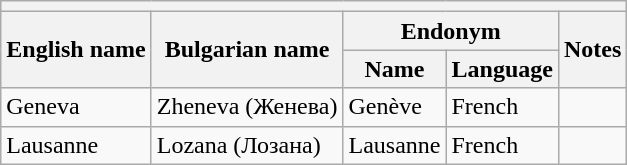<table class="wikitable sortable">
<tr>
<th colspan="5"></th>
</tr>
<tr>
<th rowspan="2">English name</th>
<th rowspan="2">Bulgarian name</th>
<th colspan="2">Endonym</th>
<th rowspan="2">Notes</th>
</tr>
<tr>
<th>Name</th>
<th>Language</th>
</tr>
<tr>
<td>Geneva</td>
<td>Zheneva (Женева)</td>
<td>Genève</td>
<td>French</td>
<td></td>
</tr>
<tr>
<td>Lausanne</td>
<td>Lozana (Лозана)</td>
<td>Lausanne</td>
<td>French</td>
<td></td>
</tr>
</table>
